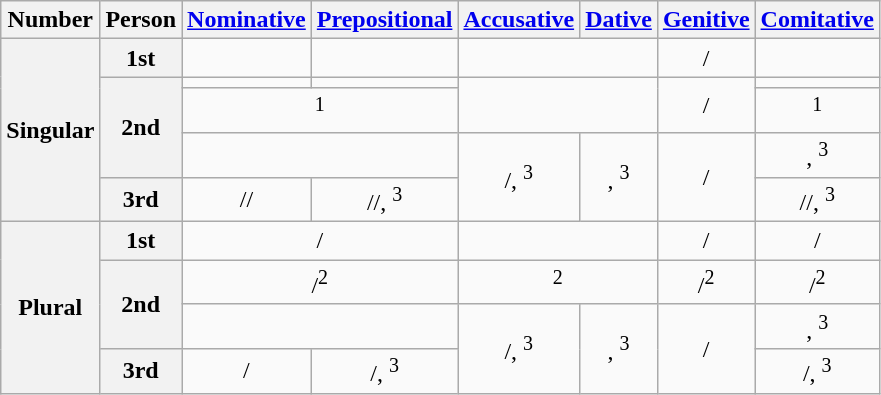<table class="wikitable" style="text-align: center;">
<tr>
<th>Number</th>
<th>Person</th>
<th><a href='#'>Nominative</a></th>
<th><a href='#'>Prepositional</a></th>
<th><a href='#'>Accusative</a></th>
<th><a href='#'>Dative</a></th>
<th><a href='#'>Genitive</a></th>
<th><a href='#'>Comitative</a></th>
</tr>
<tr style="background-color: #fafafa">
<th rowspan="5">Singular</th>
<th>1st</th>
<td></td>
<td></td>
<td colspan="2"></td>
<td>/</td>
<td></td>
</tr>
<tr style="background-color: #fafafa">
<th rowspan="3">2nd</th>
<td></td>
<td></td>
<td colspan="2" rowspan="2"></td>
<td rowspan="2">/</td>
<td></td>
</tr>
<tr style="background-color: #fafafa">
<td colspan="2"><sup>1</sup></td>
<td><sup>1</sup></td>
</tr>
<tr style="background-color: #fafafa">
<td colspan="2"></td>
<td rowspan="2">/, <sup>3</sup></td>
<td rowspan="2">, <sup>3</sup></td>
<td rowspan="2">/</td>
<td>, <sup>3</sup></td>
</tr>
<tr style="background-color: #fafafa">
<th>3rd</th>
<td>//</td>
<td>//, <sup>3</sup></td>
<td>//, <sup>3</sup></td>
</tr>
<tr style="background-color: #fafafa">
<th rowspan="4">Plural</th>
<th>1st</th>
<td colspan="2">/</td>
<td colspan="2"></td>
<td>/</td>
<td>/</td>
</tr>
<tr style="background-color: #fafafa">
<th rowspan="2">2nd</th>
<td colspan="2">/<sup>2</sup></td>
<td colspan="2"><sup>2</sup></td>
<td>/<sup>2</sup></td>
<td>/<sup>2</sup></td>
</tr>
<tr style="background-color: #fafafa">
<td colspan="2"></td>
<td rowspan="2">/, <sup>3</sup></td>
<td rowspan="2">, <sup>3</sup></td>
<td rowspan="2">/</td>
<td>, <sup>3</sup></td>
</tr>
<tr style="background-color: #fafafa">
<th>3rd</th>
<td>/</td>
<td>/, <sup>3</sup></td>
<td>/, <sup>3</sup></td>
</tr>
</table>
